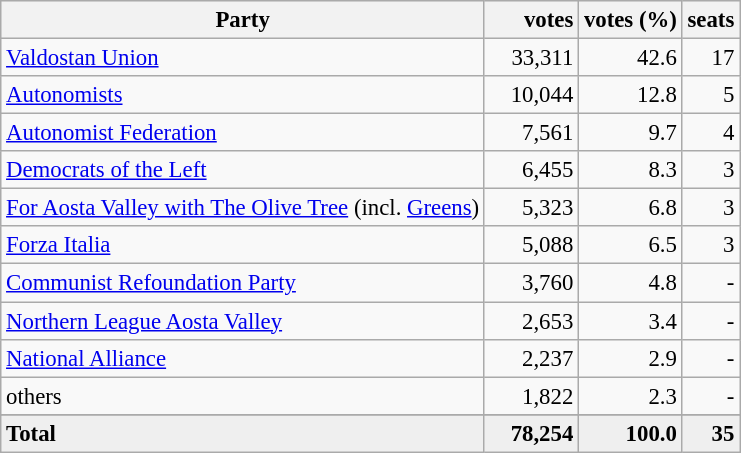<table class="wikitable" style="font-size:95%">
<tr bgcolor="EFEFEF">
<th>Party</th>
<th>      votes</th>
<th>votes (%)</th>
<th>seats</th>
</tr>
<tr>
<td><a href='#'>Valdostan Union</a></td>
<td align=right>33,311</td>
<td align=right>42.6</td>
<td align=right>17</td>
</tr>
<tr>
<td><a href='#'>Autonomists</a></td>
<td align=right>10,044</td>
<td align=right>12.8</td>
<td align=right>5</td>
</tr>
<tr>
<td><a href='#'>Autonomist Federation</a></td>
<td align=right>7,561</td>
<td align=right>9.7</td>
<td align=right>4</td>
</tr>
<tr>
<td><a href='#'>Democrats of the Left</a></td>
<td align=right>6,455</td>
<td align=right>8.3</td>
<td align=right>3</td>
</tr>
<tr>
<td><a href='#'>For Aosta Valley with The Olive Tree</a>   (incl. <a href='#'>Greens</a>)</td>
<td align=right>5,323</td>
<td align=right>6.8</td>
<td align=right>3</td>
</tr>
<tr>
<td><a href='#'>Forza Italia</a></td>
<td align=right>5,088</td>
<td align=right>6.5</td>
<td align=right>3</td>
</tr>
<tr>
<td><a href='#'>Communist Refoundation Party</a></td>
<td align=right>3,760</td>
<td align=right>4.8</td>
<td align=right>-</td>
</tr>
<tr>
<td><a href='#'>Northern League Aosta Valley</a></td>
<td align=right>2,653</td>
<td align=right>3.4</td>
<td align=right>-</td>
</tr>
<tr>
<td><a href='#'>National Alliance</a></td>
<td align=right>2,237</td>
<td align=right>2.9</td>
<td align=right>-</td>
</tr>
<tr>
<td>others</td>
<td align=right>1,822</td>
<td align=right>2.3</td>
<td align=right>-</td>
</tr>
<tr>
</tr>
<tr bgcolor="EFEFEF">
<td><strong>Total</strong></td>
<td align=right><strong>78,254</strong></td>
<td align=right><strong>100.0</strong></td>
<td align=right><strong>35</strong></td>
</tr>
</table>
